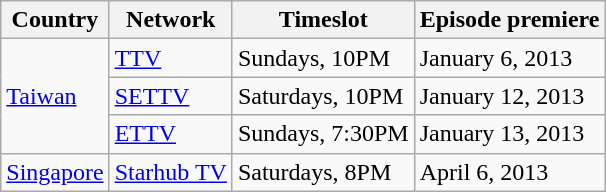<table class="wikitable">
<tr>
<th>Country</th>
<th>Network</th>
<th>Timeslot</th>
<th>Episode premiere</th>
</tr>
<tr>
<td rowspan="3"><a href='#'>Taiwan</a></td>
<td><a href='#'>TTV</a></td>
<td>Sundays, 10PM</td>
<td>January 6, 2013</td>
</tr>
<tr>
<td><a href='#'>SETTV</a></td>
<td>Saturdays, 10PM</td>
<td>January 12, 2013</td>
</tr>
<tr>
<td><a href='#'>ETTV</a></td>
<td>Sundays, 7:30PM</td>
<td>January 13, 2013</td>
</tr>
<tr>
<td><a href='#'>Singapore</a></td>
<td><a href='#'>Starhub TV</a></td>
<td>Saturdays, 8PM</td>
<td>April 6, 2013</td>
</tr>
</table>
